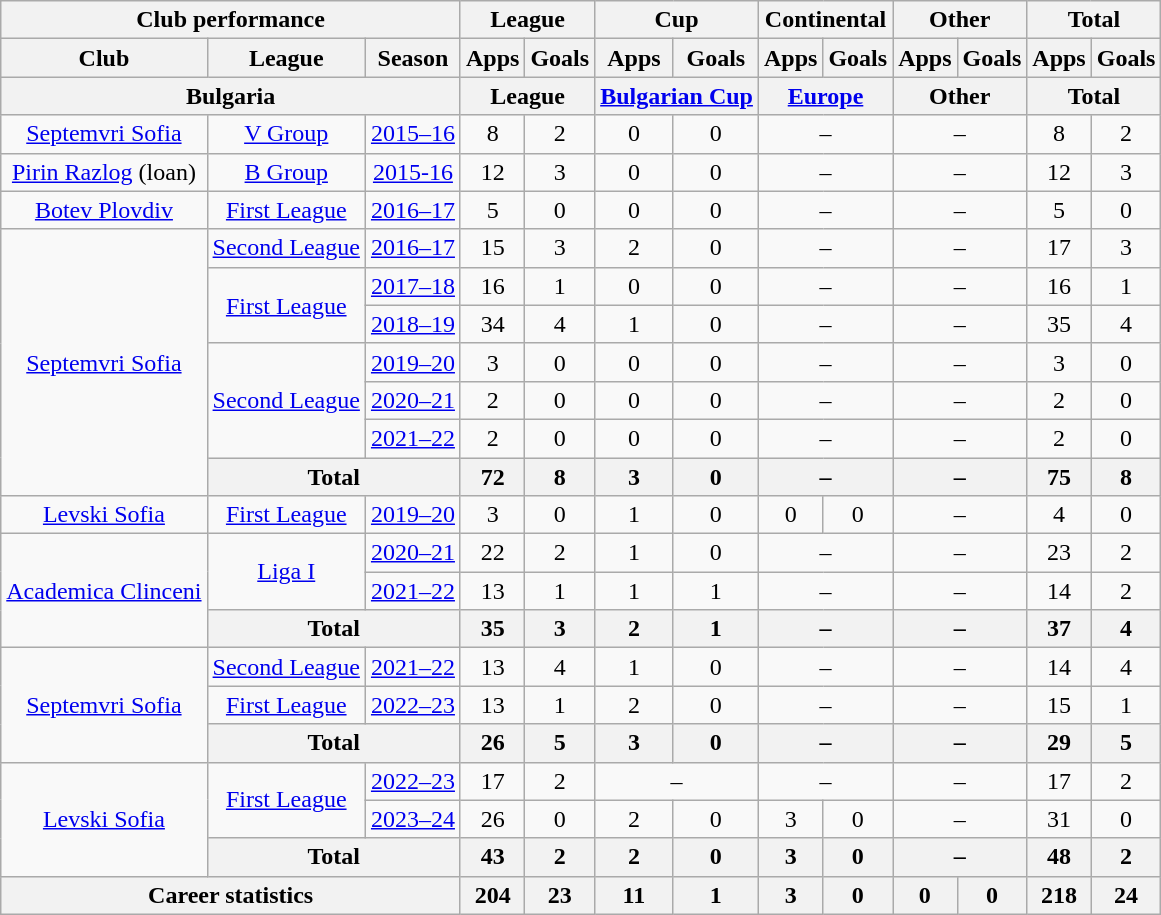<table class="wikitable" style="text-align: center">
<tr>
<th Colspan="3">Club performance</th>
<th Colspan="2">League</th>
<th Colspan="2">Cup</th>
<th Colspan="2">Continental</th>
<th Colspan="2">Other</th>
<th Colspan="3">Total</th>
</tr>
<tr>
<th>Club</th>
<th>League</th>
<th>Season</th>
<th>Apps</th>
<th>Goals</th>
<th>Apps</th>
<th>Goals</th>
<th>Apps</th>
<th>Goals</th>
<th>Apps</th>
<th>Goals</th>
<th>Apps</th>
<th>Goals</th>
</tr>
<tr>
<th Colspan="3">Bulgaria</th>
<th Colspan="2">League</th>
<th Colspan="2"><a href='#'>Bulgarian Cup</a></th>
<th Colspan="2"><a href='#'>Europe</a></th>
<th Colspan="2">Other</th>
<th Colspan="2">Total</th>
</tr>
<tr>
<td rowspan="1" valign="center"><a href='#'>Septemvri Sofia</a></td>
<td rowspan="1"><a href='#'>V Group</a></td>
<td><a href='#'>2015–16</a></td>
<td>8</td>
<td>2</td>
<td>0</td>
<td>0</td>
<td colspan="2">–</td>
<td colspan="2">–</td>
<td>8</td>
<td>2</td>
</tr>
<tr>
<td rowspan="1" valign="center"><a href='#'>Pirin Razlog</a> (loan)</td>
<td rowspan="1"><a href='#'>B Group</a></td>
<td><a href='#'>2015-16</a></td>
<td>12</td>
<td>3</td>
<td>0</td>
<td>0</td>
<td colspan="2">–</td>
<td colspan="2">–</td>
<td>12</td>
<td>3</td>
</tr>
<tr>
<td rowspan="1" valign="center"><a href='#'>Botev Plovdiv</a></td>
<td rowspan="1"><a href='#'>First League</a></td>
<td><a href='#'>2016–17</a></td>
<td>5</td>
<td>0</td>
<td>0</td>
<td>0</td>
<td colspan="2">–</td>
<td colspan="2">–</td>
<td>5</td>
<td>0</td>
</tr>
<tr>
<td rowspan="7" valign="center"><a href='#'>Septemvri Sofia</a></td>
<td rowspan="1"><a href='#'>Second League</a></td>
<td><a href='#'>2016–17</a></td>
<td>15</td>
<td>3</td>
<td>2</td>
<td>0</td>
<td colspan="2">–</td>
<td colspan="2">–</td>
<td>17</td>
<td>3</td>
</tr>
<tr>
<td rowspan="2"><a href='#'>First League</a></td>
<td><a href='#'>2017–18</a></td>
<td>16</td>
<td>1</td>
<td>0</td>
<td>0</td>
<td colspan="2">–</td>
<td colspan="2">–</td>
<td>16</td>
<td>1</td>
</tr>
<tr>
<td><a href='#'>2018–19</a></td>
<td>34</td>
<td>4</td>
<td>1</td>
<td>0</td>
<td colspan="2">–</td>
<td colspan="2">–</td>
<td>35</td>
<td>4</td>
</tr>
<tr>
<td rowspan="3"><a href='#'>Second League</a></td>
<td><a href='#'>2019–20</a></td>
<td>3</td>
<td>0</td>
<td>0</td>
<td>0</td>
<td colspan="2">–</td>
<td colspan="2">–</td>
<td>3</td>
<td>0</td>
</tr>
<tr>
<td><a href='#'>2020–21</a></td>
<td>2</td>
<td>0</td>
<td>0</td>
<td>0</td>
<td colspan="2">–</td>
<td colspan="2">–</td>
<td>2</td>
<td>0</td>
</tr>
<tr>
<td><a href='#'>2021–22</a></td>
<td>2</td>
<td>0</td>
<td>0</td>
<td>0</td>
<td colspan="2">–</td>
<td colspan="2">–</td>
<td>2</td>
<td>0</td>
</tr>
<tr>
<th colspan=2>Total</th>
<th>72</th>
<th>8</th>
<th>3</th>
<th>0</th>
<th colspan="2">–</th>
<th colspan="2">–</th>
<th>75</th>
<th>8</th>
</tr>
<tr>
<td rowspan="1" valign="center"><a href='#'>Levski Sofia</a></td>
<td rowspan="1"><a href='#'>First League</a></td>
<td><a href='#'>2019–20</a></td>
<td>3</td>
<td>0</td>
<td>1</td>
<td>0</td>
<td>0</td>
<td>0</td>
<td colspan="2">–</td>
<td>4</td>
<td>0</td>
</tr>
<tr>
<td rowspan="3" valign="center"><a href='#'>Academica Clinceni</a></td>
<td rowspan="2"><a href='#'>Liga I</a></td>
<td><a href='#'>2020–21</a></td>
<td>22</td>
<td>2</td>
<td>1</td>
<td>0</td>
<td colspan="2">–</td>
<td colspan="2">–</td>
<td>23</td>
<td>2</td>
</tr>
<tr>
<td><a href='#'>2021–22</a></td>
<td>13</td>
<td>1</td>
<td>1</td>
<td>1</td>
<td colspan="2">–</td>
<td colspan="2">–</td>
<td>14</td>
<td>2</td>
</tr>
<tr>
<th colspan=2>Total</th>
<th>35</th>
<th>3</th>
<th>2</th>
<th>1</th>
<th colspan="2">–</th>
<th colspan="2">–</th>
<th>37</th>
<th>4</th>
</tr>
<tr>
<td rowspan="3" valign="center"><a href='#'>Septemvri Sofia</a></td>
<td><a href='#'>Second League</a></td>
<td><a href='#'>2021–22</a></td>
<td>13</td>
<td>4</td>
<td>1</td>
<td>0</td>
<td colspan="2">–</td>
<td colspan="2">–</td>
<td>14</td>
<td>4</td>
</tr>
<tr>
<td><a href='#'>First League</a></td>
<td><a href='#'>2022–23</a></td>
<td>13</td>
<td>1</td>
<td>2</td>
<td>0</td>
<td colspan="2">–</td>
<td colspan="2">–</td>
<td>15</td>
<td>1</td>
</tr>
<tr>
<th colspan=2>Total</th>
<th>26</th>
<th>5</th>
<th>3</th>
<th>0</th>
<th colspan="2">–</th>
<th colspan="2">–</th>
<th>29</th>
<th>5</th>
</tr>
<tr>
<td valign="center" rowspan=3><a href='#'>Levski Sofia</a></td>
<td rowspan=2><a href='#'>First League</a></td>
<td><a href='#'>2022–23</a></td>
<td>17</td>
<td>2</td>
<td colspan="2">–</td>
<td colspan="2">–</td>
<td colspan="2">–</td>
<td>17</td>
<td>2</td>
</tr>
<tr>
<td><a href='#'>2023–24</a></td>
<td>26</td>
<td>0</td>
<td>2</td>
<td>0</td>
<td>3</td>
<td>0</td>
<td colspan="2">–</td>
<td>31</td>
<td>0</td>
</tr>
<tr>
<th colspan=2>Total</th>
<th>43</th>
<th>2</th>
<th>2</th>
<th>0</th>
<th>3</th>
<th>0</th>
<th colspan="2">–</th>
<th>48</th>
<th>2</th>
</tr>
<tr>
<th colspan="3">Career statistics</th>
<th>204</th>
<th>23</th>
<th>11</th>
<th>1</th>
<th>3</th>
<th>0</th>
<th>0</th>
<th>0</th>
<th>218</th>
<th>24</th>
</tr>
</table>
